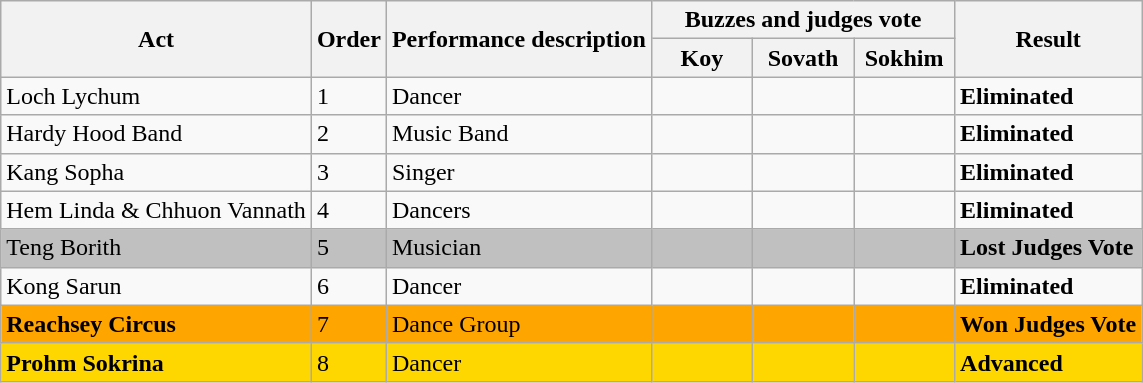<table class="wikitable plainrowheaders">
<tr>
<th rowspan=2>Act</th>
<th rowspan=2>Order</th>
<th rowspan=2>Performance description</th>
<th colspan=3>Buzzes and judges vote</th>
<th rowspan=2 colspan=3>Result</th>
</tr>
<tr>
<th style="width:60px;">Koy</th>
<th style="width:60px;">Sovath</th>
<th style="width:60px;">Sokhim</th>
</tr>
<tr>
<td>Loch Lychum</td>
<td>1</td>
<td>Dancer</td>
<td></td>
<td></td>
<td style="text-align:center;"></td>
<td><strong>Eliminated</strong></td>
</tr>
<tr>
<td>Hardy Hood Band</td>
<td>2</td>
<td>Music Band</td>
<td></td>
<td></td>
<td></td>
<td><strong>Eliminated</strong></td>
</tr>
<tr>
<td>Kang Sopha</td>
<td>3</td>
<td>Singer</td>
<td></td>
<td></td>
<td></td>
<td><strong>Eliminated</strong></td>
</tr>
<tr>
<td>Hem Linda & Chhuon Vannath</td>
<td>4</td>
<td>Dancers</td>
<td></td>
<td></td>
<td></td>
<td><strong>Eliminated</strong></td>
</tr>
<tr style="background:Silver;">
<td>Teng Borith</td>
<td>5</td>
<td>Musician</td>
<td style="text-align:center;"></td>
<td></td>
<td></td>
<td><strong>Lost Judges Vote</strong></td>
</tr>
<tr>
<td>Kong Sarun</td>
<td>6</td>
<td>Dancer</td>
<td></td>
<td></td>
<td></td>
<td><strong>Eliminated</strong></td>
</tr>
<tr style="background:orange;">
<td><strong>Reachsey Circus</strong></td>
<td>7</td>
<td>Dance Group</td>
<td></td>
<td style="text-align:center;"></td>
<td style="text-align:center;"></td>
<td><strong>Won Judges Vote</strong></td>
</tr>
<tr style="background:gold;">
<td><strong>Prohm Sokrina</strong></td>
<td>8</td>
<td>Dancer</td>
<td></td>
<td></td>
<td></td>
<td><strong>Advanced</strong></td>
</tr>
</table>
